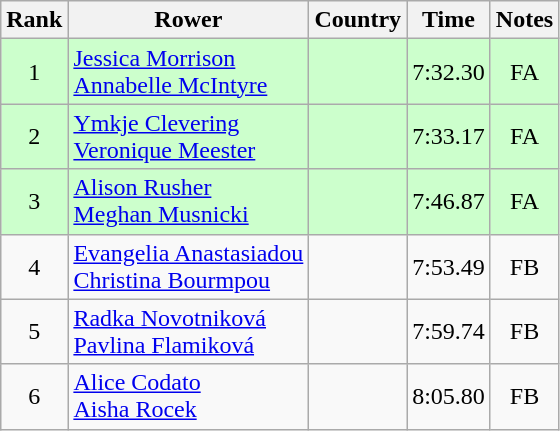<table class="wikitable" style="text-align:center">
<tr>
<th>Rank</th>
<th>Rower</th>
<th>Country</th>
<th>Time</th>
<th>Notes</th>
</tr>
<tr bgcolor=ccffcc>
<td>1</td>
<td align="left"><a href='#'>Jessica Morrison</a><br><a href='#'>Annabelle McIntyre</a></td>
<td align="left"></td>
<td>7:32.30</td>
<td>FA</td>
</tr>
<tr bgcolor=ccffcc>
<td>2</td>
<td align="left"><a href='#'>Ymkje Clevering</a><br><a href='#'>Veronique Meester</a></td>
<td align="left"></td>
<td>7:33.17</td>
<td>FA</td>
</tr>
<tr bgcolor=ccffcc>
<td>3</td>
<td align="left"><a href='#'>Alison Rusher</a><br><a href='#'>Meghan Musnicki</a></td>
<td align="left"></td>
<td>7:46.87</td>
<td>FA</td>
</tr>
<tr>
<td>4</td>
<td align="left"><a href='#'>Evangelia Anastasiadou</a><br><a href='#'>Christina Bourmpou</a></td>
<td align="left"></td>
<td>7:53.49</td>
<td>FB</td>
</tr>
<tr>
<td>5</td>
<td align="left"><a href='#'>Radka Novotniková</a><br><a href='#'>Pavlina Flamiková</a></td>
<td align="left"></td>
<td>7:59.74</td>
<td>FB</td>
</tr>
<tr>
<td>6</td>
<td align="left"><a href='#'>Alice Codato</a><br><a href='#'>Aisha Rocek</a></td>
<td align="left"></td>
<td>8:05.80</td>
<td>FB</td>
</tr>
</table>
